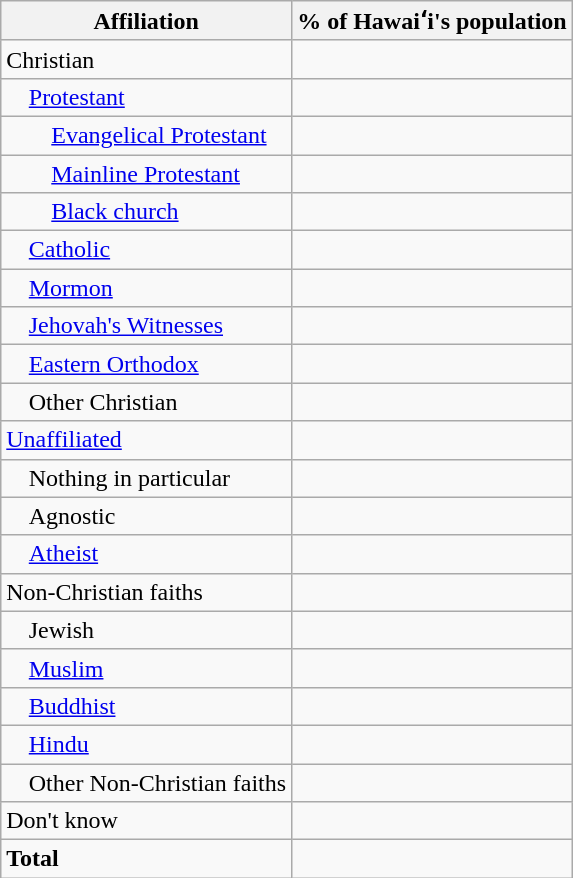<table class="wikitable sortable" font-size:80%;">
<tr>
<th>Affiliation</th>
<th colspan="2">% of Hawaiʻi's population</th>
</tr>
<tr>
<td>Christian</td>
<td align=right></td>
</tr>
<tr>
<td style="text-align:left; text-indent:15px;"><a href='#'>Protestant</a></td>
<td align=right></td>
</tr>
<tr>
<td style="text-align:left; text-indent:30px;"><a href='#'>Evangelical Protestant</a></td>
<td align=right></td>
</tr>
<tr>
<td style="text-align:left; text-indent:30px;"><a href='#'>Mainline Protestant</a></td>
<td align=right></td>
</tr>
<tr>
<td style="text-align:left; text-indent:30px;"><a href='#'>Black church</a></td>
<td align=right></td>
</tr>
<tr>
<td style="text-align:left; text-indent:15px;"><a href='#'>Catholic</a></td>
<td align=right></td>
</tr>
<tr>
<td style="text-align:left; text-indent:15px;"><a href='#'>Mormon</a></td>
<td align=right></td>
</tr>
<tr>
<td style="text-align:left; text-indent:15px;"><a href='#'>Jehovah's Witnesses</a></td>
<td align=right></td>
</tr>
<tr>
<td style="text-align:left; text-indent:15px;"><a href='#'>Eastern Orthodox</a></td>
<td align=right></td>
</tr>
<tr>
<td style="text-align:left; text-indent:15px;">Other Christian</td>
<td align=right></td>
</tr>
<tr>
<td><a href='#'>Unaffiliated</a></td>
<td align=right></td>
</tr>
<tr>
<td style="text-align:left; text-indent:15px;">Nothing in particular</td>
<td align=right></td>
</tr>
<tr>
<td style="text-align:left; text-indent:15px;">Agnostic</td>
<td align=right></td>
</tr>
<tr>
<td style="text-align:left; text-indent:15px;"><a href='#'>Atheist</a></td>
<td align=right></td>
</tr>
<tr>
<td>Non-Christian faiths</td>
<td align=right></td>
</tr>
<tr>
<td style="text-align:left; text-indent:15px;">Jewish</td>
<td align=right></td>
</tr>
<tr>
<td style="text-align:left; text-indent:15px;"><a href='#'>Muslim</a></td>
<td align=right></td>
</tr>
<tr>
<td style="text-align:left; text-indent:15px;"><a href='#'>Buddhist</a></td>
<td align=right></td>
</tr>
<tr>
<td style="text-align:left; text-indent:15px;"><a href='#'>Hindu</a></td>
<td align=right></td>
</tr>
<tr>
<td style="text-align:left; text-indent:15px;">Other Non-Christian faiths</td>
<td align=right></td>
</tr>
<tr>
<td>Don't know</td>
<td align=right></td>
</tr>
<tr>
<td><strong>Total</strong></td>
<td></td>
</tr>
</table>
